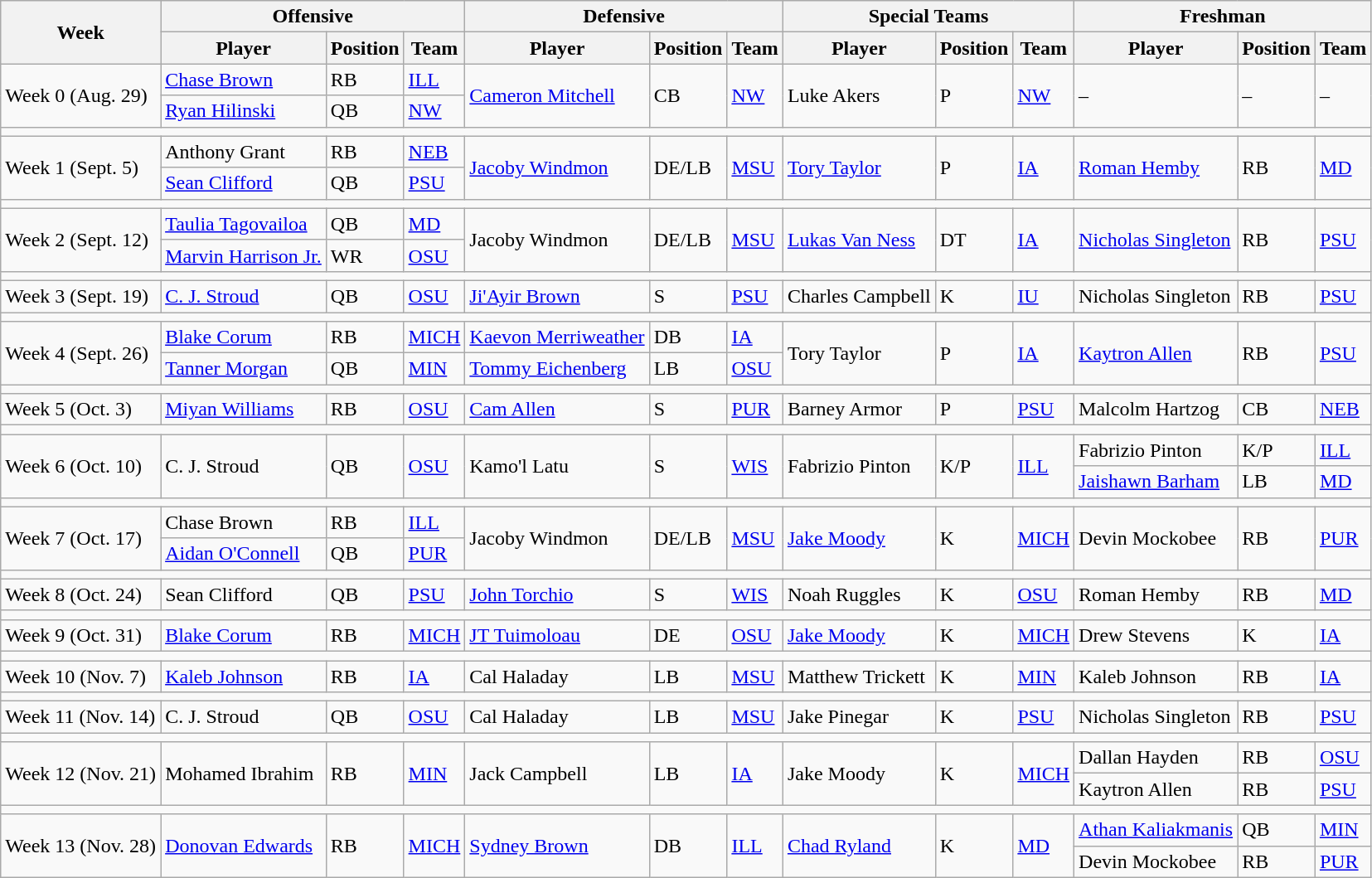<table class="wikitable">
<tr>
<th rowspan="2">Week</th>
<th colspan="3">Offensive</th>
<th colspan="3">Defensive</th>
<th colspan="3">Special Teams</th>
<th colspan="3">Freshman</th>
</tr>
<tr>
<th>Player</th>
<th>Position</th>
<th>Team</th>
<th>Player</th>
<th>Position</th>
<th>Team</th>
<th>Player</th>
<th>Position</th>
<th>Team</th>
<th>Player</th>
<th>Position</th>
<th>Team</th>
</tr>
<tr>
<td rowspan="2">Week 0 (Aug. 29) </td>
<td><a href='#'>Chase Brown</a></td>
<td>RB</td>
<td><a href='#'>ILL</a></td>
<td rowspan="2"><a href='#'>Cameron Mitchell</a></td>
<td rowspan="2">CB</td>
<td rowspan="2"><a href='#'>NW</a></td>
<td rowspan="2">Luke Akers</td>
<td rowspan="2">P</td>
<td rowspan="2"><a href='#'>NW</a></td>
<td rowspan="2">–</td>
<td rowspan="2">–</td>
<td rowspan="2">–</td>
</tr>
<tr>
<td><a href='#'>Ryan Hilinski</a></td>
<td>QB</td>
<td><a href='#'>NW</a></td>
</tr>
<tr>
<td colspan="13"></td>
</tr>
<tr>
<td rowspan="2">Week 1 (Sept. 5) </td>
<td>Anthony Grant</td>
<td>RB</td>
<td><a href='#'>NEB</a></td>
<td rowspan="2"><a href='#'>Jacoby Windmon</a></td>
<td rowspan="2">DE/LB</td>
<td rowspan="2"><a href='#'>MSU</a></td>
<td rowspan="2"><a href='#'>Tory Taylor</a></td>
<td rowspan="2">P</td>
<td rowspan="2"><a href='#'>IA</a></td>
<td rowspan="2"><a href='#'>Roman Hemby</a></td>
<td rowspan="2">RB</td>
<td rowspan="2"><a href='#'>MD</a></td>
</tr>
<tr>
<td><a href='#'>Sean Clifford</a></td>
<td>QB</td>
<td><a href='#'>PSU</a></td>
</tr>
<tr>
<td colspan="13"></td>
</tr>
<tr>
<td rowspan="2">Week 2 (Sept. 12) </td>
<td><a href='#'>Taulia Tagovailoa</a></td>
<td>QB</td>
<td><a href='#'>MD</a></td>
<td rowspan="2">Jacoby Windmon</td>
<td rowspan="2">DE/LB</td>
<td rowspan="2"><a href='#'>MSU</a></td>
<td rowspan="2"><a href='#'>Lukas Van Ness</a></td>
<td rowspan="2">DT</td>
<td rowspan="2"><a href='#'>IA</a></td>
<td rowspan="2"><a href='#'>Nicholas Singleton</a></td>
<td rowspan="2">RB</td>
<td rowspan="2"><a href='#'>PSU</a></td>
</tr>
<tr>
<td><a href='#'>Marvin Harrison Jr.</a></td>
<td>WR</td>
<td><a href='#'>OSU</a></td>
</tr>
<tr>
<td colspan="13"></td>
</tr>
<tr>
<td>Week 3 (Sept. 19) </td>
<td><a href='#'>C. J. Stroud</a></td>
<td>QB</td>
<td><a href='#'>OSU</a></td>
<td><a href='#'>Ji'Ayir Brown</a></td>
<td>S</td>
<td><a href='#'>PSU</a></td>
<td>Charles Campbell</td>
<td>K</td>
<td><a href='#'>IU</a></td>
<td>Nicholas Singleton</td>
<td>RB</td>
<td><a href='#'>PSU</a></td>
</tr>
<tr>
<td colspan="13"></td>
</tr>
<tr>
<td rowspan="2">Week 4 (Sept. 26) </td>
<td><a href='#'>Blake Corum</a></td>
<td>RB</td>
<td><a href='#'>MICH</a></td>
<td><a href='#'>Kaevon Merriweather</a></td>
<td>DB</td>
<td><a href='#'>IA</a></td>
<td rowspan="2">Tory Taylor</td>
<td rowspan="2">P</td>
<td rowspan="2"><a href='#'>IA</a></td>
<td rowspan="2"><a href='#'>Kaytron Allen</a></td>
<td rowspan="2">RB</td>
<td rowspan="2"><a href='#'>PSU</a></td>
</tr>
<tr>
<td><a href='#'>Tanner Morgan</a></td>
<td>QB</td>
<td><a href='#'>MIN</a></td>
<td><a href='#'>Tommy Eichenberg</a></td>
<td>LB</td>
<td><a href='#'>OSU</a></td>
</tr>
<tr>
<td colspan="13"></td>
</tr>
<tr>
<td>Week 5 (Oct. 3) </td>
<td><a href='#'>Miyan Williams</a></td>
<td>RB</td>
<td><a href='#'>OSU</a></td>
<td><a href='#'>Cam Allen</a></td>
<td>S</td>
<td><a href='#'>PUR</a></td>
<td>Barney Armor</td>
<td>P</td>
<td><a href='#'>PSU</a></td>
<td>Malcolm Hartzog</td>
<td>CB</td>
<td><a href='#'>NEB</a></td>
</tr>
<tr>
<td colspan="13"></td>
</tr>
<tr>
<td rowspan="2">Week 6 (Oct. 10) </td>
<td rowspan="2">C. J. Stroud</td>
<td rowspan="2">QB</td>
<td rowspan="2"><a href='#'>OSU</a></td>
<td rowspan="2">Kamo'l Latu</td>
<td rowspan="2">S</td>
<td rowspan="2"><a href='#'>WIS</a></td>
<td rowspan="2">Fabrizio Pinton</td>
<td rowspan="2">K/P</td>
<td rowspan="2"><a href='#'>ILL</a></td>
<td>Fabrizio Pinton</td>
<td>K/P</td>
<td><a href='#'>ILL</a></td>
</tr>
<tr>
<td><a href='#'>Jaishawn Barham</a></td>
<td>LB</td>
<td><a href='#'>MD</a></td>
</tr>
<tr>
<td colspan="13"></td>
</tr>
<tr>
<td rowspan="2">Week 7 (Oct. 17) </td>
<td>Chase Brown</td>
<td>RB</td>
<td><a href='#'>ILL</a></td>
<td rowspan="2">Jacoby Windmon</td>
<td rowspan="2">DE/LB</td>
<td rowspan="2"><a href='#'>MSU</a></td>
<td rowspan="2"><a href='#'>Jake Moody</a></td>
<td rowspan="2">K</td>
<td rowspan="2"><a href='#'>MICH</a></td>
<td rowspan="2">Devin Mockobee</td>
<td rowspan="2">RB</td>
<td rowspan="2"><a href='#'>PUR</a></td>
</tr>
<tr>
<td><a href='#'>Aidan O'Connell</a></td>
<td>QB</td>
<td><a href='#'>PUR</a></td>
</tr>
<tr>
<td colspan="13"></td>
</tr>
<tr>
<td>Week 8 (Oct. 24) </td>
<td>Sean Clifford</td>
<td>QB</td>
<td><a href='#'>PSU</a></td>
<td><a href='#'>John Torchio</a></td>
<td>S</td>
<td><a href='#'>WIS</a></td>
<td>Noah Ruggles</td>
<td>K</td>
<td><a href='#'>OSU</a></td>
<td>Roman Hemby</td>
<td>RB</td>
<td><a href='#'>MD</a></td>
</tr>
<tr>
<td colspan="13"></td>
</tr>
<tr>
<td>Week 9 (Oct. 31) </td>
<td><a href='#'>Blake Corum</a></td>
<td>RB</td>
<td><a href='#'>MICH</a></td>
<td><a href='#'>JT Tuimoloau</a></td>
<td>DE</td>
<td><a href='#'>OSU</a></td>
<td><a href='#'>Jake Moody</a></td>
<td>K</td>
<td><a href='#'>MICH</a></td>
<td>Drew Stevens</td>
<td>K</td>
<td><a href='#'>IA</a></td>
</tr>
<tr>
<td colspan="13"></td>
</tr>
<tr>
<td>Week 10 (Nov. 7) </td>
<td><a href='#'>Kaleb Johnson</a></td>
<td>RB</td>
<td><a href='#'>IA</a></td>
<td>Cal Haladay</td>
<td>LB</td>
<td><a href='#'>MSU</a></td>
<td>Matthew Trickett</td>
<td>K</td>
<td><a href='#'>MIN</a></td>
<td>Kaleb Johnson</td>
<td>RB</td>
<td><a href='#'>IA</a></td>
</tr>
<tr>
<td colspan="13"></td>
</tr>
<tr>
<td>Week 11 (Nov. 14) </td>
<td>C. J. Stroud</td>
<td>QB</td>
<td><a href='#'>OSU</a></td>
<td>Cal Haladay</td>
<td>LB</td>
<td><a href='#'>MSU</a></td>
<td>Jake Pinegar</td>
<td>K</td>
<td><a href='#'>PSU</a></td>
<td>Nicholas Singleton</td>
<td>RB</td>
<td><a href='#'>PSU</a></td>
</tr>
<tr>
<td colspan="13"></td>
</tr>
<tr>
<td rowspan="2">Week 12 (Nov. 21) </td>
<td rowspan="2">Mohamed Ibrahim</td>
<td rowspan="2">RB</td>
<td rowspan="2"><a href='#'>MIN</a></td>
<td rowspan="2">Jack Campbell</td>
<td rowspan="2">LB</td>
<td rowspan="2"><a href='#'>IA</a></td>
<td rowspan="2">Jake Moody</td>
<td rowspan="2">K</td>
<td rowspan="2"><a href='#'>MICH</a></td>
<td>Dallan Hayden</td>
<td>RB</td>
<td><a href='#'>OSU</a></td>
</tr>
<tr>
<td>Kaytron Allen</td>
<td>RB</td>
<td><a href='#'>PSU</a></td>
</tr>
<tr>
<td colspan="13"></td>
</tr>
<tr>
<td rowspan="2">Week 13 (Nov. 28) </td>
<td rowspan="2"><a href='#'>Donovan Edwards</a></td>
<td rowspan="2">RB</td>
<td rowspan="2"><a href='#'>MICH</a></td>
<td rowspan="2"><a href='#'>Sydney Brown</a></td>
<td rowspan="2">DB</td>
<td rowspan="2"><a href='#'>ILL</a></td>
<td rowspan="2"><a href='#'>Chad Ryland</a></td>
<td rowspan="2">K</td>
<td rowspan="2"><a href='#'>MD</a></td>
<td><a href='#'>Athan Kaliakmanis</a></td>
<td>QB</td>
<td><a href='#'>MIN</a></td>
</tr>
<tr>
<td>Devin Mockobee</td>
<td>RB</td>
<td><a href='#'>PUR</a></td>
</tr>
</table>
